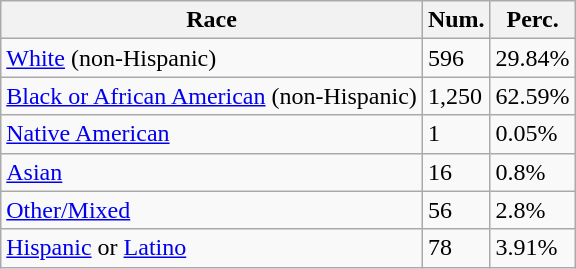<table class="wikitable">
<tr>
<th>Race</th>
<th>Num.</th>
<th>Perc.</th>
</tr>
<tr>
<td><a href='#'>White</a> (non-Hispanic)</td>
<td>596</td>
<td>29.84%</td>
</tr>
<tr>
<td><a href='#'>Black or African American</a> (non-Hispanic)</td>
<td>1,250</td>
<td>62.59%</td>
</tr>
<tr>
<td><a href='#'>Native American</a></td>
<td>1</td>
<td>0.05%</td>
</tr>
<tr>
<td><a href='#'>Asian</a></td>
<td>16</td>
<td>0.8%</td>
</tr>
<tr>
<td><a href='#'>Other/Mixed</a></td>
<td>56</td>
<td>2.8%</td>
</tr>
<tr>
<td><a href='#'>Hispanic</a> or <a href='#'>Latino</a></td>
<td>78</td>
<td>3.91%</td>
</tr>
</table>
